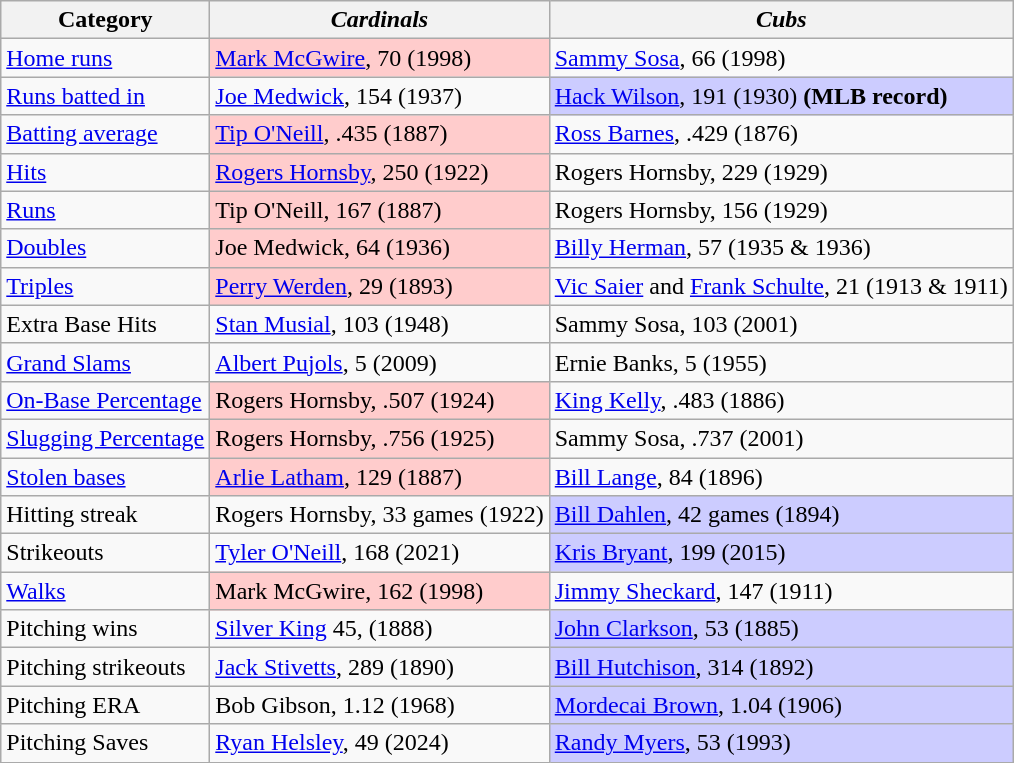<table class="wikitable">
<tr>
<th>Category</th>
<th><em>Cardinals</em></th>
<th><em>Cubs</em></th>
</tr>
<tr>
<td><a href='#'>Home runs</a></td>
<td style="background:#fcc;"><a href='#'>Mark McGwire</a>, 70 (1998)</td>
<td><a href='#'>Sammy Sosa</a>, 66 (1998)</td>
</tr>
<tr>
<td><a href='#'>Runs batted in</a></td>
<td><a href='#'>Joe Medwick</a>, 154 (1937)</td>
<td style="background:#ccf;"><a href='#'>Hack Wilson</a>, 191 (1930) <strong>(MLB record)</strong></td>
</tr>
<tr>
<td><a href='#'>Batting average</a></td>
<td style="background:#fcc;"><a href='#'>Tip O'Neill</a>, .435 (1887)</td>
<td><a href='#'>Ross Barnes</a>, .429 (1876)</td>
</tr>
<tr>
<td><a href='#'>Hits</a></td>
<td style="background:#fcc;"><a href='#'>Rogers Hornsby</a>, 250 (1922)</td>
<td>Rogers Hornsby, 229 (1929)</td>
</tr>
<tr>
<td><a href='#'>Runs</a></td>
<td style="background:#fcc;">Tip O'Neill, 167 (1887)</td>
<td>Rogers Hornsby, 156 (1929)</td>
</tr>
<tr>
<td><a href='#'>Doubles</a></td>
<td style="background:#fcc;">Joe Medwick, 64 (1936)</td>
<td><a href='#'>Billy Herman</a>, 57 (1935 & 1936)</td>
</tr>
<tr>
<td><a href='#'>Triples</a></td>
<td style="background:#fcc;"><a href='#'>Perry Werden</a>, 29 (1893)</td>
<td><a href='#'>Vic Saier</a> and <a href='#'>Frank Schulte</a>, 21 (1913 & 1911)</td>
</tr>
<tr>
<td>Extra Base Hits</td>
<td><a href='#'>Stan Musial</a>, 103 (1948)</td>
<td>Sammy Sosa, 103 (2001)</td>
</tr>
<tr>
<td><a href='#'>Grand Slams</a></td>
<td><a href='#'>Albert Pujols</a>, 5 (2009)</td>
<td>Ernie Banks, 5 (1955)</td>
</tr>
<tr>
<td><a href='#'>On-Base Percentage</a></td>
<td style="background:#fcc;">Rogers Hornsby, .507 (1924)</td>
<td><a href='#'>King Kelly</a>, .483 (1886)</td>
</tr>
<tr>
<td><a href='#'>Slugging Percentage</a></td>
<td style="background:#fcc;">Rogers Hornsby, .756 (1925)</td>
<td>Sammy Sosa, .737 (2001)</td>
</tr>
<tr>
<td><a href='#'>Stolen bases</a></td>
<td style="background:#fcc;"><a href='#'>Arlie Latham</a>, 129 (1887)</td>
<td><a href='#'>Bill Lange</a>, 84 (1896)</td>
</tr>
<tr>
<td>Hitting streak</td>
<td>Rogers Hornsby, 33 games (1922)</td>
<td style="background:#ccf;"><a href='#'>Bill Dahlen</a>, 42 games (1894)</td>
</tr>
<tr>
<td>Strikeouts</td>
<td><a href='#'>Tyler O'Neill</a>, 168 (2021)</td>
<td style="background:#ccf;"><a href='#'>Kris Bryant</a>, 199 (2015)</td>
</tr>
<tr>
<td><a href='#'>Walks</a></td>
<td style="background:#fcc;">Mark McGwire, 162 (1998)</td>
<td><a href='#'>Jimmy Sheckard</a>, 147 (1911)</td>
</tr>
<tr>
<td>Pitching wins</td>
<td><a href='#'>Silver King</a> 45, (1888)</td>
<td style="background:#ccf;"><a href='#'>John Clarkson</a>, 53 (1885)</td>
</tr>
<tr>
<td>Pitching strikeouts</td>
<td><a href='#'>Jack Stivetts</a>, 289 (1890)</td>
<td style="background:#ccf;"><a href='#'>Bill Hutchison</a>, 314 (1892)</td>
</tr>
<tr>
<td>Pitching ERA</td>
<td>Bob Gibson, 1.12 (1968)</td>
<td style="background:#ccf;"><a href='#'>Mordecai Brown</a>, 1.04 (1906)</td>
</tr>
<tr>
<td>Pitching Saves</td>
<td><a href='#'>Ryan Helsley</a>, 49 (2024)</td>
<td style="background:#ccf;"><a href='#'>Randy Myers</a>, 53 (1993)</td>
</tr>
</table>
